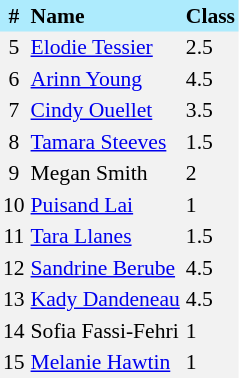<table border=0 cellpadding=2 cellspacing=0  |- bgcolor=#F2F2F2 style="text-align:center; font-size:90%;">
<tr bgcolor=#ADEBFD>
<th>#</th>
<th align=left>Name</th>
<th align=left>Class</th>
</tr>
<tr>
<td>5</td>
<td align=left><a href='#'>Elodie Tessier</a></td>
<td align=left>2.5</td>
</tr>
<tr>
<td>6</td>
<td align=left><a href='#'>Arinn Young</a></td>
<td align=left>4.5</td>
</tr>
<tr>
<td>7</td>
<td align=left><a href='#'>Cindy Ouellet</a></td>
<td align=left>3.5</td>
</tr>
<tr>
<td>8</td>
<td align=left><a href='#'>Tamara Steeves</a></td>
<td align=left>1.5</td>
</tr>
<tr>
<td>9</td>
<td align=left>Megan Smith</td>
<td align=left>2</td>
</tr>
<tr>
<td>10</td>
<td align=left><a href='#'>Puisand Lai</a></td>
<td align=left>1</td>
</tr>
<tr>
<td>11</td>
<td align=left><a href='#'>Tara Llanes</a></td>
<td align=left>1.5</td>
</tr>
<tr>
<td>12</td>
<td align=left><a href='#'>Sandrine Berube</a></td>
<td align=left>4.5</td>
</tr>
<tr>
<td>13</td>
<td align=left><a href='#'>Kady Dandeneau</a></td>
<td align=left>4.5</td>
</tr>
<tr>
<td>14</td>
<td align=left>Sofia Fassi-Fehri</td>
<td align=left>1</td>
</tr>
<tr>
<td>15</td>
<td align=left><a href='#'>Melanie Hawtin</a></td>
<td align=left>1</td>
</tr>
</table>
